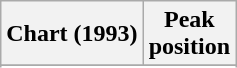<table class="wikitable sortable plainrowheaders" style="text-align:center">
<tr>
<th scope="col">Chart (1993)</th>
<th scope="col">Peak<br>position</th>
</tr>
<tr>
</tr>
<tr>
</tr>
</table>
